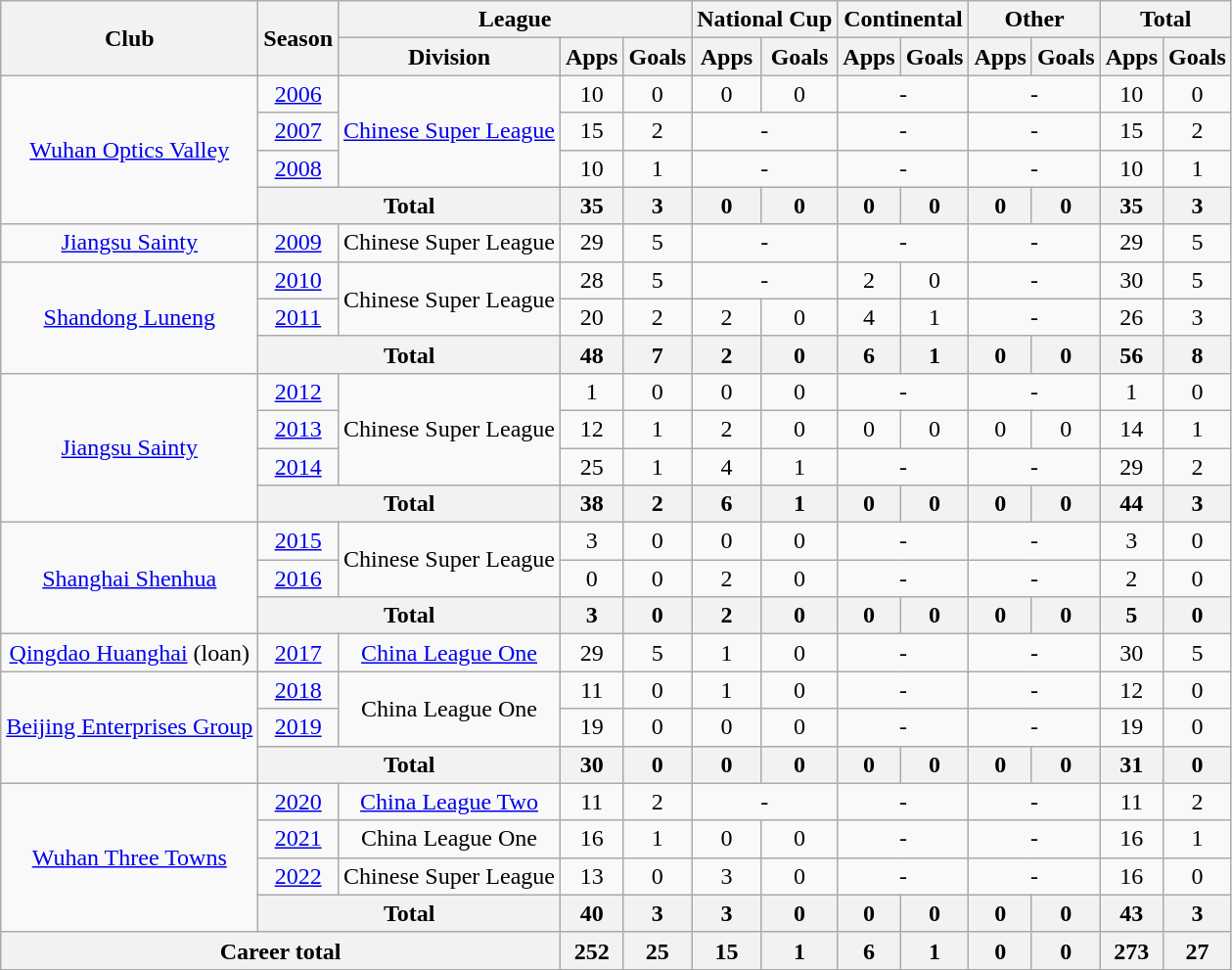<table class="wikitable" style="text-align: center">
<tr>
<th rowspan="2">Club</th>
<th rowspan="2">Season</th>
<th colspan="3">League</th>
<th colspan="2">National Cup</th>
<th colspan="2">Continental</th>
<th colspan="2">Other</th>
<th colspan="2">Total</th>
</tr>
<tr>
<th>Division</th>
<th>Apps</th>
<th>Goals</th>
<th>Apps</th>
<th>Goals</th>
<th>Apps</th>
<th>Goals</th>
<th>Apps</th>
<th>Goals</th>
<th>Apps</th>
<th>Goals</th>
</tr>
<tr>
<td rowspan=4><a href='#'>Wuhan Optics Valley</a></td>
<td><a href='#'>2006</a></td>
<td rowspan=3><a href='#'>Chinese Super League</a></td>
<td>10</td>
<td>0</td>
<td>0</td>
<td>0</td>
<td colspan="2">-</td>
<td colspan="2">-</td>
<td>10</td>
<td>0</td>
</tr>
<tr>
<td><a href='#'>2007</a></td>
<td>15</td>
<td>2</td>
<td colspan="2">-</td>
<td colspan="2">-</td>
<td colspan="2">-</td>
<td>15</td>
<td>2</td>
</tr>
<tr>
<td><a href='#'>2008</a></td>
<td>10</td>
<td>1</td>
<td colspan="2">-</td>
<td colspan="2">-</td>
<td colspan="2">-</td>
<td>10</td>
<td>1</td>
</tr>
<tr>
<th colspan="2">Total</th>
<th>35</th>
<th>3</th>
<th>0</th>
<th>0</th>
<th>0</th>
<th>0</th>
<th>0</th>
<th>0</th>
<th>35</th>
<th>3</th>
</tr>
<tr>
<td><a href='#'>Jiangsu Sainty</a></td>
<td><a href='#'>2009</a></td>
<td>Chinese Super League</td>
<td>29</td>
<td>5</td>
<td colspan="2">-</td>
<td colspan="2">-</td>
<td colspan="2">-</td>
<td>29</td>
<td>5</td>
</tr>
<tr>
<td rowspan=3><a href='#'>Shandong Luneng</a></td>
<td><a href='#'>2010</a></td>
<td rowspan=2>Chinese Super League</td>
<td>28</td>
<td>5</td>
<td colspan="2">-</td>
<td>2</td>
<td>0</td>
<td colspan="2">-</td>
<td>30</td>
<td>5</td>
</tr>
<tr>
<td><a href='#'>2011</a></td>
<td>20</td>
<td>2</td>
<td>2</td>
<td>0</td>
<td>4</td>
<td>1</td>
<td colspan="2">-</td>
<td>26</td>
<td>3</td>
</tr>
<tr>
<th colspan="2">Total</th>
<th>48</th>
<th>7</th>
<th>2</th>
<th>0</th>
<th>6</th>
<th>1</th>
<th>0</th>
<th>0</th>
<th>56</th>
<th>8</th>
</tr>
<tr>
<td rowspan=4><a href='#'>Jiangsu Sainty</a></td>
<td><a href='#'>2012</a></td>
<td rowspan=3>Chinese Super League</td>
<td>1</td>
<td>0</td>
<td>0</td>
<td>0</td>
<td colspan="2">-</td>
<td colspan="2">-</td>
<td>1</td>
<td>0</td>
</tr>
<tr>
<td><a href='#'>2013</a></td>
<td>12</td>
<td>1</td>
<td>2</td>
<td>0</td>
<td>0</td>
<td>0</td>
<td>0</td>
<td>0</td>
<td>14</td>
<td>1</td>
</tr>
<tr>
<td><a href='#'>2014</a></td>
<td>25</td>
<td>1</td>
<td>4</td>
<td>1</td>
<td colspan="2">-</td>
<td colspan="2">-</td>
<td>29</td>
<td>2</td>
</tr>
<tr>
<th colspan="2">Total</th>
<th>38</th>
<th>2</th>
<th>6</th>
<th>1</th>
<th>0</th>
<th>0</th>
<th>0</th>
<th>0</th>
<th>44</th>
<th>3</th>
</tr>
<tr>
<td rowspan=3><a href='#'>Shanghai Shenhua</a></td>
<td><a href='#'>2015</a></td>
<td rowspan=2>Chinese Super League</td>
<td>3</td>
<td>0</td>
<td>0</td>
<td>0</td>
<td colspan="2">-</td>
<td colspan="2">-</td>
<td>3</td>
<td>0</td>
</tr>
<tr>
<td><a href='#'>2016</a></td>
<td>0</td>
<td>0</td>
<td>2</td>
<td>0</td>
<td colspan="2">-</td>
<td colspan="2">-</td>
<td>2</td>
<td>0</td>
</tr>
<tr>
<th colspan="2">Total</th>
<th>3</th>
<th>0</th>
<th>2</th>
<th>0</th>
<th>0</th>
<th>0</th>
<th>0</th>
<th>0</th>
<th>5</th>
<th>0</th>
</tr>
<tr>
<td><a href='#'>Qingdao Huanghai</a> (loan)</td>
<td><a href='#'>2017</a></td>
<td><a href='#'>China League One</a></td>
<td>29</td>
<td>5</td>
<td>1</td>
<td>0</td>
<td colspan="2">-</td>
<td colspan="2">-</td>
<td>30</td>
<td>5</td>
</tr>
<tr>
<td rowspan=3><a href='#'>Beijing Enterprises Group</a></td>
<td><a href='#'>2018</a></td>
<td rowspan=2>China League One</td>
<td>11</td>
<td>0</td>
<td>1</td>
<td>0</td>
<td colspan="2">-</td>
<td colspan="2">-</td>
<td>12</td>
<td>0</td>
</tr>
<tr>
<td><a href='#'>2019</a></td>
<td>19</td>
<td>0</td>
<td>0</td>
<td>0</td>
<td colspan="2">-</td>
<td colspan="2">-</td>
<td>19</td>
<td>0</td>
</tr>
<tr>
<th colspan="2">Total</th>
<th>30</th>
<th>0</th>
<th>0</th>
<th>0</th>
<th>0</th>
<th>0</th>
<th>0</th>
<th>0</th>
<th>31</th>
<th>0</th>
</tr>
<tr>
<td rowspan=4><a href='#'>Wuhan Three Towns</a></td>
<td><a href='#'>2020</a></td>
<td><a href='#'>China League Two</a></td>
<td>11</td>
<td>2</td>
<td colspan="2">-</td>
<td colspan="2">-</td>
<td colspan="2">-</td>
<td>11</td>
<td>2</td>
</tr>
<tr>
<td><a href='#'>2021</a></td>
<td>China League One</td>
<td>16</td>
<td>1</td>
<td>0</td>
<td>0</td>
<td colspan="2">-</td>
<td colspan="2">-</td>
<td>16</td>
<td>1</td>
</tr>
<tr>
<td><a href='#'>2022</a></td>
<td>Chinese Super League</td>
<td>13</td>
<td>0</td>
<td>3</td>
<td>0</td>
<td colspan="2">-</td>
<td colspan="2">-</td>
<td>16</td>
<td>0</td>
</tr>
<tr>
<th colspan="2"><strong>Total</strong></th>
<th>40</th>
<th>3</th>
<th>3</th>
<th>0</th>
<th>0</th>
<th>0</th>
<th>0</th>
<th>0</th>
<th>43</th>
<th>3</th>
</tr>
<tr>
<th colspan="3">Career total</th>
<th>252</th>
<th>25</th>
<th>15</th>
<th>1</th>
<th>6</th>
<th>1</th>
<th>0</th>
<th>0</th>
<th>273</th>
<th>27</th>
</tr>
</table>
